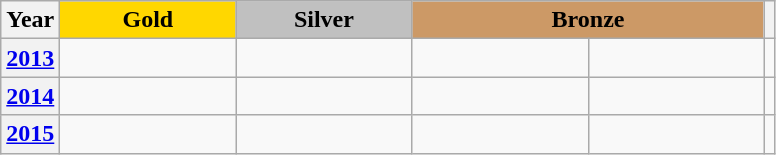<table class="wikitable">
<tr align=center>
<th>Year</th>
<td width="110px" bgcolor=gold><strong>Gold</strong></td>
<td width="110px" bgcolor=silver><strong>Silver</strong></td>
<td width="220px" bgcolor=CC9966 colspan=2><strong>Bronze</strong></td>
<th></th>
</tr>
<tr>
<th><a href='#'>2013</a></th>
<td></td>
<td></td>
<td width=110></td>
<td width=110></td>
<td></td>
</tr>
<tr>
<th><a href='#'>2014</a></th>
<td></td>
<td></td>
<td></td>
<td></td>
<td></td>
</tr>
<tr>
<th><a href='#'>2015</a></th>
<td></td>
<td></td>
<td></td>
<td></td>
<td></td>
</tr>
</table>
